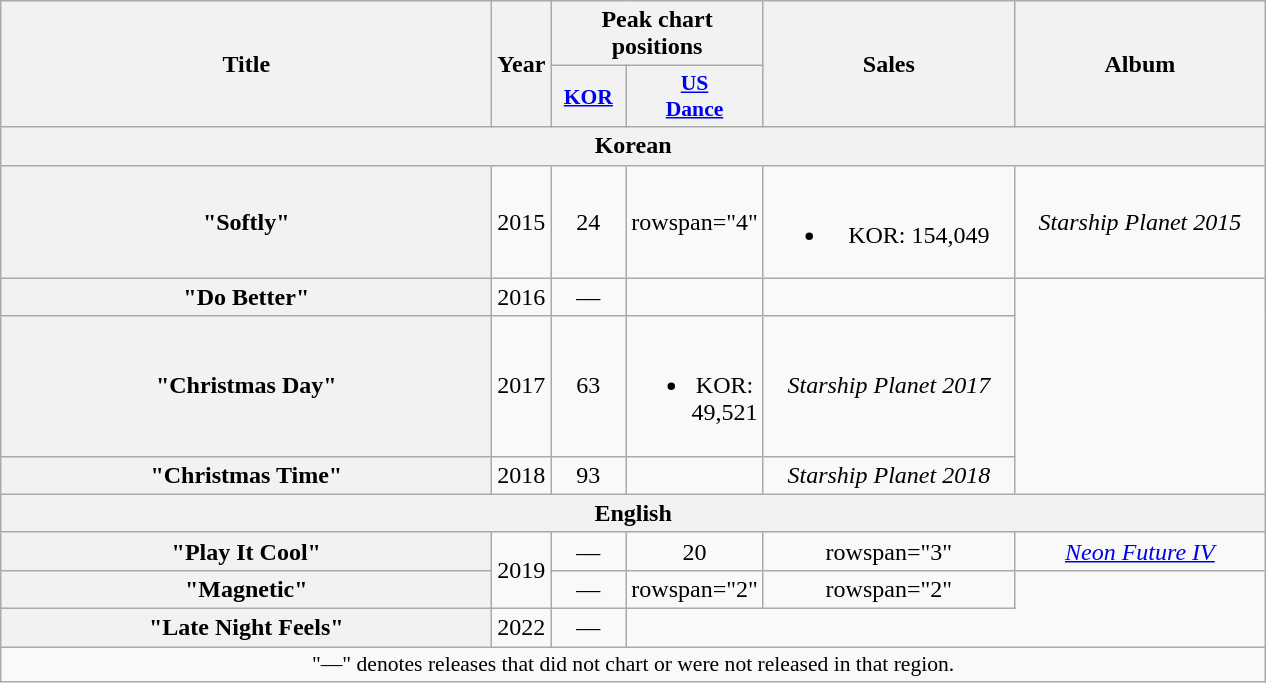<table class="wikitable plainrowheaders" style="text-align:center;">
<tr>
<th scope="col" rowspan="2" style="width:20em;">Title</th>
<th scope="col" rowspan="2">Year</th>
<th scope="col" colspan="2">Peak chart positions</th>
<th scope="col" rowspan="2" style="width:10em;">Sales</th>
<th scope="col" rowspan="2" style="width:10em;">Album</th>
</tr>
<tr>
<th scope="col" style="width:3em;font-size:90%;"><a href='#'>KOR</a><br></th>
<th scope="col" style="width:3em;font-size:90%;"><a href='#'>US<br>Dance</a><br></th>
</tr>
<tr>
<th colspan="6">Korean</th>
</tr>
<tr>
<th scope="row">"Softly" <br></th>
<td>2015</td>
<td>24</td>
<td>rowspan="4" </td>
<td><br><ul><li>KOR: 154,049</li></ul></td>
<td><em>Starship Planet 2015</em></td>
</tr>
<tr>
<th scope="row">"Do Better" <br></th>
<td>2016</td>
<td>—</td>
<td></td>
<td></td>
</tr>
<tr>
<th scope="row">"Christmas Day" <br></th>
<td>2017</td>
<td>63</td>
<td><br><ul><li>KOR: 49,521</li></ul></td>
<td><em>Starship Planet 2017</em></td>
</tr>
<tr>
<th scope="row">"Christmas Time" <br></th>
<td>2018</td>
<td>93</td>
<td></td>
<td><em>Starship Planet 2018</em></td>
</tr>
<tr>
<th colspan="6">English</th>
</tr>
<tr>
<th scope="row">"Play It Cool" <br></th>
<td rowspan="2">2019</td>
<td>—</td>
<td>20</td>
<td>rowspan="3" </td>
<td><em><a href='#'>Neon Future IV</a></em></td>
</tr>
<tr>
<th scope="row">"Magnetic" <br></th>
<td>—</td>
<td>rowspan="2" </td>
<td>rowspan="2" </td>
</tr>
<tr>
<th scope="row">"Late Night Feels" <br></th>
<td>2022</td>
<td>—</td>
</tr>
<tr>
<td colspan="6" style="font-size:90%">"—" denotes releases that did not chart or were not released in that region.</td>
</tr>
</table>
